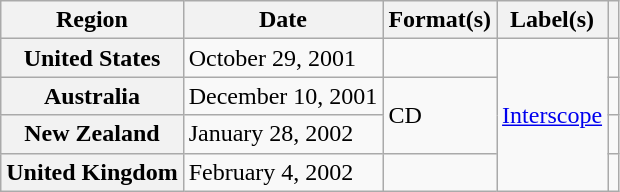<table class="wikitable plainrowheaders">
<tr>
<th scope="col">Region</th>
<th scope="col">Date</th>
<th scope="col">Format(s)</th>
<th scope="col">Label(s)</th>
<th scope="col"></th>
</tr>
<tr>
<th scope="row">United States</th>
<td>October 29, 2001</td>
<td></td>
<td rowspan="4"><a href='#'>Interscope</a></td>
<td></td>
</tr>
<tr>
<th scope="row">Australia</th>
<td>December 10, 2001</td>
<td rowspan="2">CD</td>
<td></td>
</tr>
<tr>
<th scope="row">New Zealand</th>
<td>January 28, 2002</td>
<td></td>
</tr>
<tr>
<th scope="row">United Kingdom</th>
<td>February 4, 2002</td>
<td></td>
<td></td>
</tr>
</table>
